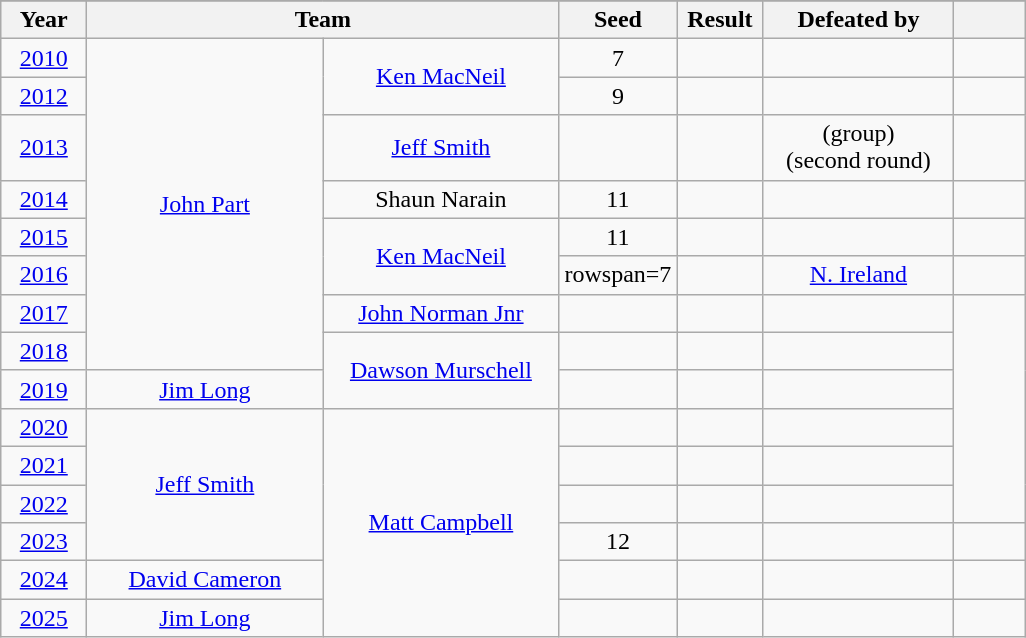<table class="wikitable" style="text-align: center;">
<tr style= "background: #e2e2e2;">
</tr>
<tr style="background: #efefef;">
<th width=50px>Year</th>
<th colspan="2">Team</th>
<th width=50px>Seed</th>
<th width=50px>Result</th>
<th width=120px>Defeated by</th>
<th width=40px></th>
</tr>
<tr>
<td><a href='#'>2010</a></td>
<td rowspan=8 width=150px><a href='#'>John Part</a></td>
<td rowspan=2 width=150px><a href='#'>Ken MacNeil</a></td>
<td>7</td>
<td></td>
<td> <br> </td>
<td></td>
</tr>
<tr>
<td><a href='#'>2012</a></td>
<td>9</td>
<td></td>
<td> </td>
<td></td>
</tr>
<tr>
<td><a href='#'>2013</a></td>
<td><a href='#'>Jeff Smith</a></td>
<td></td>
<td></td>
<td>  (group)<br>  (second round)</td>
<td></td>
</tr>
<tr>
<td><a href='#'>2014</a></td>
<td>Shaun Narain</td>
<td>11</td>
<td></td>
<td> </td>
<td></td>
</tr>
<tr>
<td><a href='#'>2015</a></td>
<td rowspan=2><a href='#'>Ken MacNeil</a></td>
<td>11</td>
<td></td>
<td> </td>
<td></td>
</tr>
<tr>
<td><a href='#'>2016</a></td>
<td>rowspan=7 </td>
<td></td>
<td> <a href='#'>N. Ireland</a></td>
<td></td>
</tr>
<tr>
<td><a href='#'>2017</a></td>
<td><a href='#'>John Norman Jnr</a></td>
<td></td>
<td> </td>
<td></td>
</tr>
<tr>
<td><a href='#'>2018</a></td>
<td rowspan=2><a href='#'>Dawson Murschell</a></td>
<td></td>
<td> </td>
<td></td>
</tr>
<tr>
<td><a href='#'>2019</a></td>
<td><a href='#'>Jim Long</a></td>
<td></td>
<td> </td>
<td></td>
</tr>
<tr>
<td><a href='#'>2020</a></td>
<td rowspan=4><a href='#'>Jeff Smith</a></td>
<td rowspan=6><a href='#'>Matt Campbell</a></td>
<td></td>
<td> </td>
<td></td>
</tr>
<tr>
<td><a href='#'>2021</a></td>
<td></td>
<td> </td>
<td></td>
</tr>
<tr>
<td><a href='#'>2022</a></td>
<td></td>
<td> </td>
<td></td>
</tr>
<tr>
<td><a href='#'>2023</a></td>
<td>12</td>
<td></td>
<td> </td>
<td></td>
</tr>
<tr>
<td><a href='#'>2024</a></td>
<td><a href='#'>David Cameron</a></td>
<td></td>
<td></td>
<td> </td>
<td></td>
</tr>
<tr>
<td><a href='#'>2025</a></td>
<td><a href='#'>Jim Long</a></td>
<td></td>
<td></td>
<td></td>
<td></td>
</tr>
</table>
